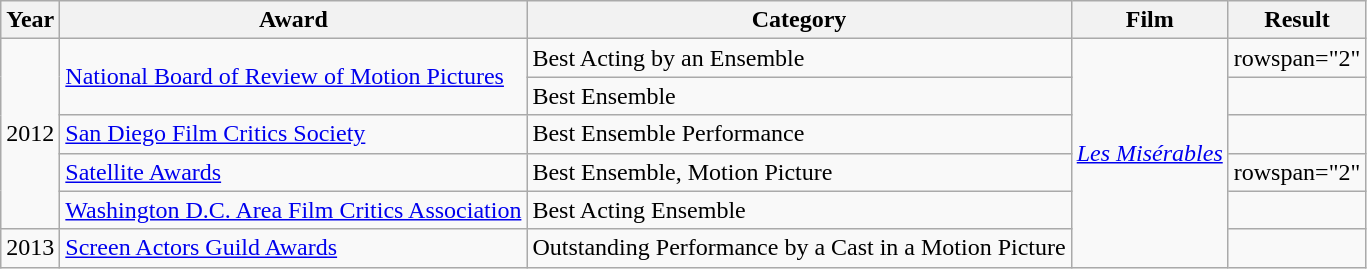<table class="wikitable sortable">
<tr>
<th scope="col">Year</th>
<th scope="col">Award</th>
<th scope="col">Category</th>
<th scope="col">Film</th>
<th scope="col">Result</th>
</tr>
<tr>
<td rowspan="5">2012</td>
<td rowspan="2"><a href='#'>National Board of Review of Motion Pictures</a></td>
<td>Best Acting by an Ensemble</td>
<td rowspan="6"><em><a href='#'>Les Misérables</a></em></td>
<td>rowspan="2" </td>
</tr>
<tr>
<td>Best Ensemble</td>
</tr>
<tr>
<td><a href='#'>San Diego Film Critics Society</a></td>
<td>Best Ensemble Performance</td>
<td></td>
</tr>
<tr>
<td><a href='#'>Satellite Awards</a></td>
<td>Best Ensemble, Motion Picture</td>
<td>rowspan="2" </td>
</tr>
<tr>
<td><a href='#'>Washington D.C. Area Film Critics Association</a></td>
<td>Best Acting Ensemble</td>
</tr>
<tr>
<td>2013</td>
<td><a href='#'>Screen Actors Guild Awards</a></td>
<td>Outstanding Performance by a Cast in a Motion Picture</td>
<td></td>
</tr>
</table>
